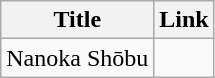<table class="wikitable">
<tr>
<th>Title</th>
<th>Link</th>
</tr>
<tr>
<td>Nanoka Shōbu</td>
<td></td>
</tr>
</table>
